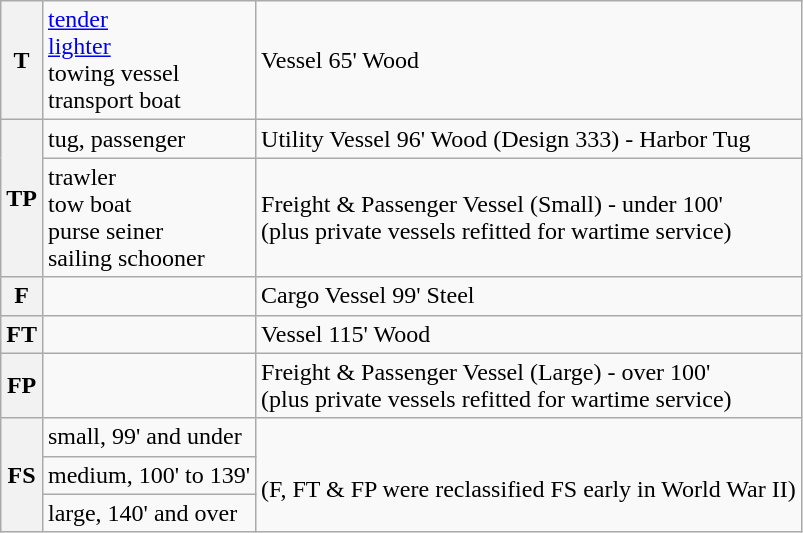<table class="wikitable">
<tr>
<th>T</th>
<td><a href='#'>tender</a> <br> <a href='#'>lighter</a> <br> towing vessel <br> transport boat</td>
<td>Vessel 65' Wood</td>
</tr>
<tr>
<th rowspan=2>TP</th>
<td>tug, passenger</td>
<td>Utility Vessel 96' Wood (Design 333) - Harbor Tug</td>
</tr>
<tr>
<td>trawler<br>tow boat<br>purse seiner<br>sailing schooner</td>
<td rowspan="1">Freight & Passenger Vessel (Small) - under 100' <br> (plus private vessels refitted for wartime service)</td>
</tr>
<tr>
<th>F</th>
<td> </td>
<td>Cargo Vessel 99' Steel</td>
</tr>
<tr>
<th>FT</th>
<td> </td>
<td>Vessel 115' Wood</td>
</tr>
<tr>
<th>FP</th>
<td> </td>
<td rowspan="1">Freight & Passenger Vessel (Large) - over 100' <br> (plus private vessels refitted for wartime service)</td>
</tr>
<tr>
<th rowspan="3">FS</th>
<td>small, 99' and under</td>
<td rowspan="3"><br>(F, FT & FP were reclassified FS early in World War II)</td>
</tr>
<tr>
<td>medium, 100' to 139'</td>
</tr>
<tr>
<td>large, 140' and over</td>
</tr>
</table>
